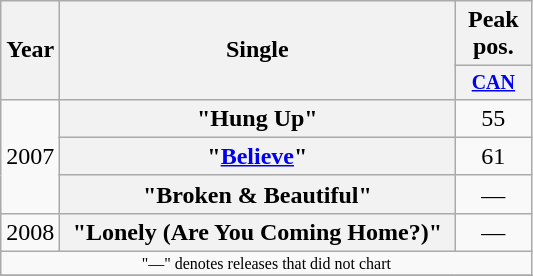<table class="wikitable plainrowheaders" style="text-align:center;">
<tr>
<th rowspan="2">Year</th>
<th rowspan="2" style="width:16em;">Single</th>
<th>Peak pos.</th>
</tr>
<tr style="font-size:smaller;">
<th width="45"><a href='#'>CAN</a><br></th>
</tr>
<tr>
<td rowspan="3">2007</td>
<th scope="row">"Hung Up"</th>
<td>55</td>
</tr>
<tr>
<th scope="row">"<a href='#'>Believe</a>"</th>
<td>61</td>
</tr>
<tr>
<th scope="row">"Broken & Beautiful"</th>
<td>—</td>
</tr>
<tr>
<td>2008</td>
<th scope="row">"Lonely (Are You Coming Home?)"</th>
<td>—</td>
</tr>
<tr>
<td colspan="3" style="font-size:8pt">"—" denotes releases that did not chart</td>
</tr>
<tr>
</tr>
</table>
